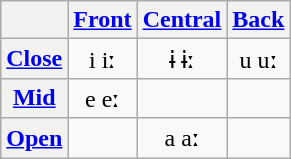<table class="wikitable" style="text-align:center">
<tr>
<th></th>
<th><a href='#'>Front</a></th>
<th><a href='#'>Central</a></th>
<th><a href='#'>Back</a></th>
</tr>
<tr>
<th><a href='#'>Close</a></th>
<td>i iː</td>
<td>ɨ ɨː</td>
<td>u uː</td>
</tr>
<tr>
<th><a href='#'>Mid</a></th>
<td>e eː</td>
<td></td>
<td></td>
</tr>
<tr>
<th><a href='#'>Open</a></th>
<td></td>
<td>a aː</td>
<td></td>
</tr>
</table>
